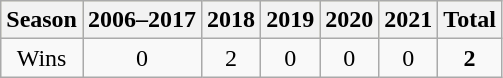<table class="wikitable">
<tr style="background:#ffc;">
<th scope="col">Season</th>
<th scope="col">2006–2017</th>
<th scope="col">2018</th>
<th scope="col">2019</th>
<th scope="col">2020</th>
<th scope="col">2021</th>
<th scope="col">Total</th>
</tr>
<tr align=center>
<td>Wins</td>
<td>0</td>
<td>2</td>
<td>0</td>
<td>0</td>
<td>0</td>
<td><strong>2</strong></td>
</tr>
</table>
